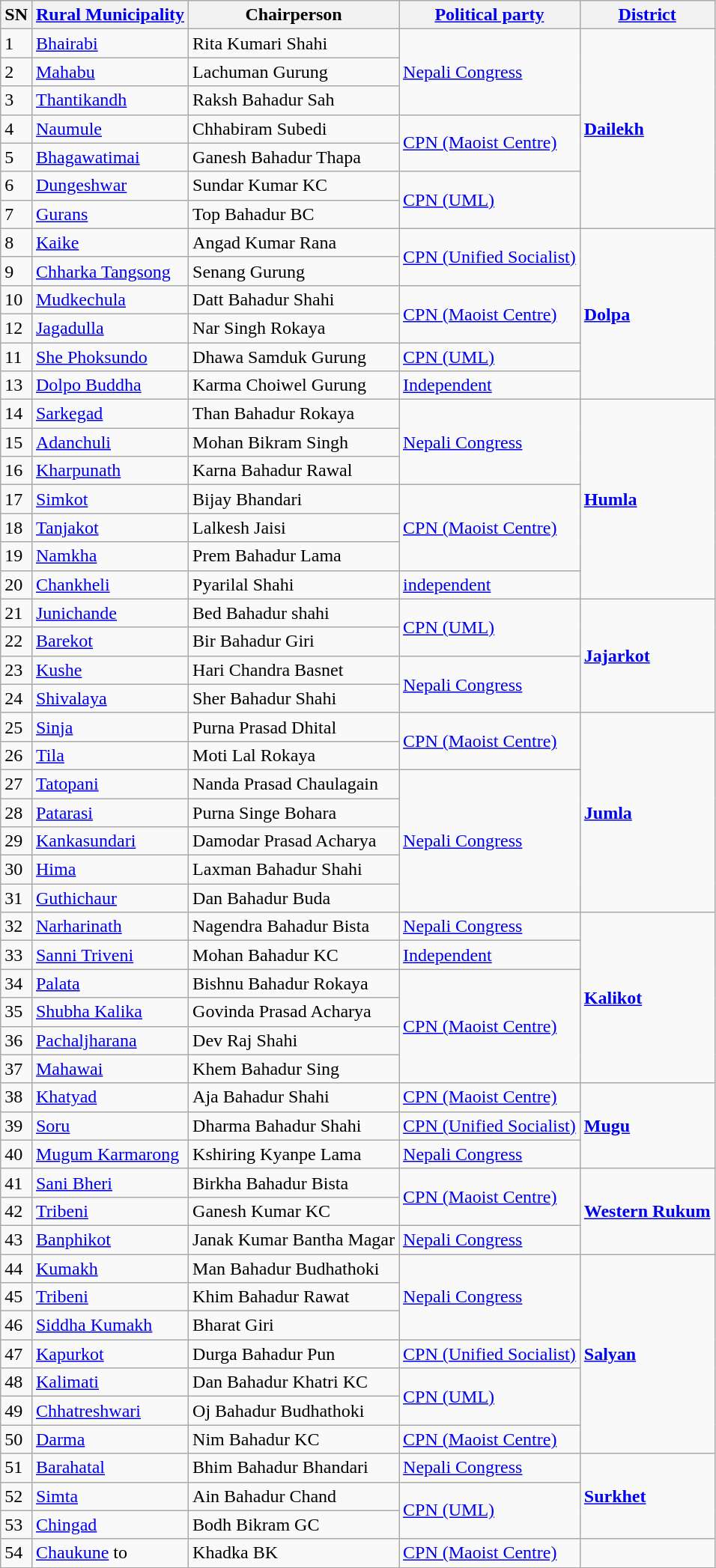<table class="wikitable sortable">
<tr>
<th>SN</th>
<th><a href='#'>Rural Municipality</a></th>
<th>Chairperson</th>
<th><a href='#'>Political party</a></th>
<th><a href='#'>District</a></th>
</tr>
<tr>
<td>1</td>
<td><a href='#'>Bhairabi</a></td>
<td>Rita Kumari Shahi</td>
<td rowspan="3"><a href='#'>Nepali Congress</a></td>
<td rowspan="7"><a href='#'><strong>Dailekh</strong></a></td>
</tr>
<tr>
<td>2</td>
<td><a href='#'>Mahabu</a></td>
<td>Lachuman Gurung</td>
</tr>
<tr>
<td>3</td>
<td><a href='#'>Thantikandh</a></td>
<td>Raksh Bahadur Sah</td>
</tr>
<tr>
<td>4</td>
<td><a href='#'>Naumule</a></td>
<td>Chhabiram Subedi</td>
<td rowspan="2"><a href='#'>CPN (Maoist Centre)</a></td>
</tr>
<tr>
<td>5</td>
<td><a href='#'>Bhagawatimai</a></td>
<td>Ganesh Bahadur Thapa</td>
</tr>
<tr>
<td>6</td>
<td><a href='#'>Dungeshwar</a></td>
<td>Sundar Kumar KC</td>
<td rowspan="2"><a href='#'>CPN (UML)</a></td>
</tr>
<tr>
<td>7</td>
<td><a href='#'>Gurans</a></td>
<td>Top Bahadur BC</td>
</tr>
<tr>
<td>8</td>
<td><a href='#'>Kaike</a></td>
<td>Angad Kumar Rana</td>
<td rowspan="2"><a href='#'>CPN (Unified Socialist)</a></td>
<td rowspan="6"><a href='#'><strong>Dolpa</strong></a></td>
</tr>
<tr>
<td>9</td>
<td><a href='#'>Chharka Tangsong</a></td>
<td>Senang Gurung</td>
</tr>
<tr>
<td>10</td>
<td><a href='#'>Mudkechula</a></td>
<td>Datt Bahadur Shahi</td>
<td rowspan="2"><a href='#'>CPN (Maoist Centre)</a></td>
</tr>
<tr>
<td>12</td>
<td><a href='#'>Jagadulla</a></td>
<td>Nar Singh Rokaya</td>
</tr>
<tr>
<td>11</td>
<td><a href='#'>She Phoksundo</a></td>
<td>Dhawa Samduk Gurung</td>
<td><a href='#'>CPN (UML)</a></td>
</tr>
<tr>
<td>13</td>
<td><a href='#'>Dolpo Buddha</a></td>
<td>Karma Choiwel Gurung</td>
<td><a href='#'>Independent</a></td>
</tr>
<tr>
<td>14</td>
<td><a href='#'>Sarkegad</a></td>
<td>Than Bahadur Rokaya</td>
<td rowspan="3"><a href='#'>Nepali Congress</a></td>
<td rowspan="7"><a href='#'><strong>Humla</strong></a></td>
</tr>
<tr>
<td>15</td>
<td><a href='#'>Adanchuli</a></td>
<td>Mohan Bikram Singh</td>
</tr>
<tr>
<td>16</td>
<td><a href='#'>Kharpunath</a></td>
<td>Karna Bahadur Rawal</td>
</tr>
<tr>
<td>17</td>
<td><a href='#'>Simkot</a></td>
<td>Bijay Bhandari</td>
<td rowspan="3"><a href='#'>CPN (Maoist Centre)</a></td>
</tr>
<tr>
<td>18</td>
<td><a href='#'>Tanjakot</a></td>
<td>Lalkesh Jaisi</td>
</tr>
<tr>
<td>19</td>
<td><a href='#'>Namkha</a></td>
<td>Prem Bahadur Lama</td>
</tr>
<tr>
<td>20</td>
<td><a href='#'>Chankheli</a></td>
<td>Pyarilal Shahi</td>
<td><a href='#'>independent</a></td>
</tr>
<tr>
<td>21</td>
<td><a href='#'>Junichande</a></td>
<td>Bed Bahadur shahi</td>
<td rowspan="2"><a href='#'>CPN (UML)</a></td>
<td rowspan="4"><a href='#'><strong>Jajarkot</strong></a></td>
</tr>
<tr>
<td>22</td>
<td><a href='#'>Barekot</a></td>
<td>Bir Bahadur Giri</td>
</tr>
<tr>
<td>23</td>
<td><a href='#'>Kushe</a></td>
<td>Hari Chandra Basnet</td>
<td rowspan="2"><a href='#'>Nepali Congress</a></td>
</tr>
<tr>
<td>24</td>
<td><a href='#'>Shivalaya</a></td>
<td>Sher Bahadur Shahi</td>
</tr>
<tr>
<td>25</td>
<td><a href='#'>Sinja</a></td>
<td>Purna Prasad Dhital</td>
<td rowspan="2"><a href='#'>CPN (Maoist Centre)</a></td>
<td rowspan="7"><a href='#'><strong>Jumla</strong></a></td>
</tr>
<tr>
<td>26</td>
<td><a href='#'>Tila</a></td>
<td>Moti Lal Rokaya</td>
</tr>
<tr>
<td>27</td>
<td><a href='#'>Tatopani</a></td>
<td>Nanda Prasad Chaulagain</td>
<td rowspan="5"><a href='#'>Nepali Congress</a></td>
</tr>
<tr>
<td>28</td>
<td><a href='#'>Patarasi</a></td>
<td>Purna Singe Bohara</td>
</tr>
<tr>
<td>29</td>
<td><a href='#'>Kankasundari</a></td>
<td>Damodar Prasad Acharya</td>
</tr>
<tr>
<td>30</td>
<td><a href='#'>Hima</a></td>
<td>Laxman Bahadur Shahi</td>
</tr>
<tr>
<td>31</td>
<td><a href='#'>Guthichaur</a></td>
<td>Dan Bahadur Buda</td>
</tr>
<tr>
<td>32</td>
<td><a href='#'>Narharinath</a></td>
<td>Nagendra Bahadur Bista</td>
<td><a href='#'>Nepali Congress</a></td>
<td rowspan="6"><a href='#'><strong>Kalikot</strong></a></td>
</tr>
<tr>
<td>33</td>
<td><a href='#'>Sanni Triveni</a></td>
<td>Mohan Bahadur KC</td>
<td><a href='#'> Independent</a></td>
</tr>
<tr>
<td>34</td>
<td><a href='#'>Palata</a></td>
<td>Bishnu Bahadur Rokaya</td>
<td rowspan="4"><a href='#'>CPN (Maoist Centre)</a></td>
</tr>
<tr>
<td>35</td>
<td><a href='#'>Shubha Kalika</a></td>
<td>Govinda Prasad Acharya</td>
</tr>
<tr>
<td>36</td>
<td><a href='#'>Pachaljharana</a></td>
<td>Dev Raj Shahi</td>
</tr>
<tr>
<td>37</td>
<td><a href='#'>Mahawai</a></td>
<td>Khem Bahadur Sing</td>
</tr>
<tr>
<td>38</td>
<td><a href='#'>Khatyad</a></td>
<td>Aja Bahadur Shahi</td>
<td><a href='#'>CPN (Maoist Centre)</a></td>
<td rowspan="3"><a href='#'><strong>Mugu</strong></a></td>
</tr>
<tr>
<td>39</td>
<td><a href='#'>Soru</a></td>
<td>Dharma Bahadur Shahi</td>
<td><a href='#'>CPN (Unified Socialist)</a></td>
</tr>
<tr>
<td>40</td>
<td><a href='#'>Mugum Karmarong</a></td>
<td>Kshiring Kyanpe Lama</td>
<td><a href='#'>Nepali Congress</a></td>
</tr>
<tr>
<td>41</td>
<td><a href='#'>Sani Bheri</a></td>
<td>Birkha Bahadur Bista</td>
<td rowspan="2"><a href='#'>CPN (Maoist Centre)</a></td>
<td rowspan="3"><a href='#'><strong>Western Rukum</strong></a></td>
</tr>
<tr>
<td>42</td>
<td><a href='#'>Tribeni</a></td>
<td>Ganesh Kumar KC</td>
</tr>
<tr>
<td>43</td>
<td><a href='#'>Banphikot</a></td>
<td>Janak Kumar Bantha Magar</td>
<td><a href='#'>Nepali Congress</a></td>
</tr>
<tr>
<td>44</td>
<td><a href='#'>Kumakh</a></td>
<td>Man Bahadur Budhathoki</td>
<td rowspan="3"><a href='#'>Nepali Congress</a></td>
<td rowspan="7"><a href='#'><strong>Salyan</strong></a></td>
</tr>
<tr>
<td>45</td>
<td><a href='#'>Tribeni</a></td>
<td>Khim Bahadur Rawat</td>
</tr>
<tr>
<td>46</td>
<td><a href='#'>Siddha Kumakh</a></td>
<td>Bharat Giri</td>
</tr>
<tr>
<td>47</td>
<td><a href='#'>Kapurkot</a></td>
<td>Durga Bahadur Pun</td>
<td><a href='#'>CPN (Unified Socialist)</a></td>
</tr>
<tr>
<td>48</td>
<td><a href='#'>Kalimati</a></td>
<td>Dan Bahadur Khatri KC</td>
<td rowspan="2"><a href='#'>CPN (UML)</a></td>
</tr>
<tr>
<td>49</td>
<td><a href='#'>Chhatreshwari</a></td>
<td>Oj Bahadur Budhathoki</td>
</tr>
<tr>
<td>50</td>
<td><a href='#'>Darma</a></td>
<td>Nim Bahadur KC</td>
<td><a href='#'>CPN (Maoist Centre)</a></td>
</tr>
<tr>
<td>51</td>
<td><a href='#'>Barahatal</a></td>
<td>Bhim Bahadur Bhandari</td>
<td><a href='#'>Nepali Congress</a></td>
<td rowspan="3"><a href='#'><strong>Surkhet</strong></a></td>
</tr>
<tr>
<td>52</td>
<td><a href='#'>Simta</a></td>
<td>Ain Bahadur Chand</td>
<td rowspan="2"><a href='#'>CPN (UML)</a></td>
</tr>
<tr>
<td>53</td>
<td><a href='#'>Chingad</a></td>
<td>Bodh Bikram GC</td>
</tr>
<tr>
<td>54</td>
<td><a href='#'>Chaukune</a> to</td>
<td>Khadka BK</td>
<td><a href='#'>CPN (Maoist Centre)</a></td>
<td></td>
</tr>
</table>
